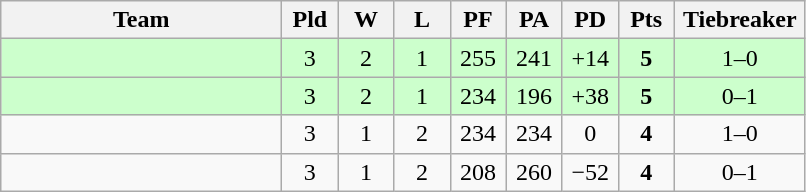<table class=wikitable style="text-align:center">
<tr>
<th width=180>Team</th>
<th width=30>Pld</th>
<th width=30>W</th>
<th width=30>L</th>
<th width=30>PF</th>
<th width=30>PA</th>
<th width=30>PD</th>
<th width=30>Pts</th>
<th width=80>Tiebreaker</th>
</tr>
<tr bgcolor="#ccffcc">
<td align=left></td>
<td>3</td>
<td>2</td>
<td>1</td>
<td>255</td>
<td>241</td>
<td>+14</td>
<td><strong>5</strong></td>
<td>1–0</td>
</tr>
<tr bgcolor="#ccffcc">
<td align=left></td>
<td>3</td>
<td>2</td>
<td>1</td>
<td>234</td>
<td>196</td>
<td>+38</td>
<td><strong>5</strong></td>
<td>0–1</td>
</tr>
<tr align=center>
<td align=left></td>
<td>3</td>
<td>1</td>
<td>2</td>
<td>234</td>
<td>234</td>
<td>0</td>
<td><strong>4</strong></td>
<td>1–0</td>
</tr>
<tr align=center>
<td align=left></td>
<td>3</td>
<td>1</td>
<td>2</td>
<td>208</td>
<td>260</td>
<td>−52</td>
<td><strong>4</strong></td>
<td>0–1</td>
</tr>
</table>
